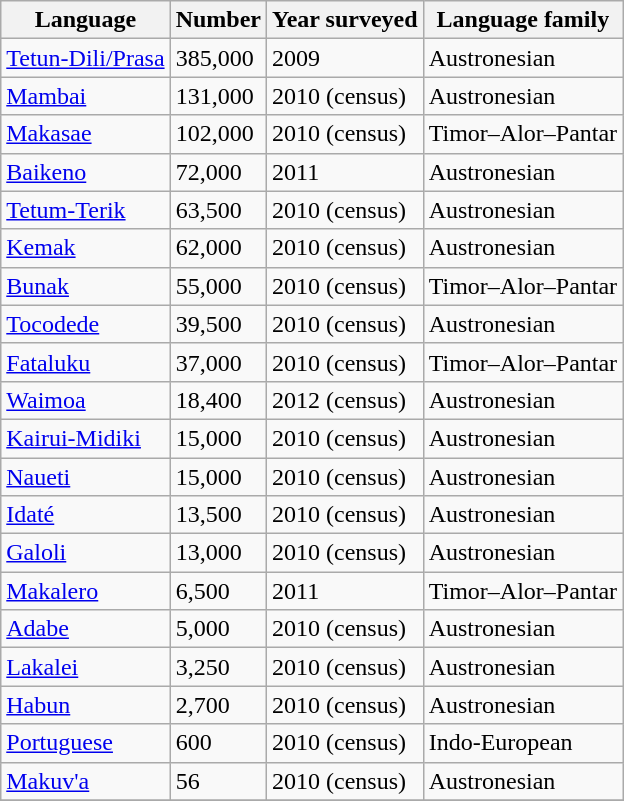<table class="wikitable sortable">
<tr>
<th>Language</th>
<th>Number</th>
<th>Year surveyed</th>
<th>Language family</th>
</tr>
<tr>
<td><a href='#'>Tetun-Dili/Prasa</a></td>
<td>385,000</td>
<td>2009</td>
<td>Austronesian</td>
</tr>
<tr>
<td><a href='#'>Mambai</a></td>
<td>131,000</td>
<td>2010 (census)</td>
<td>Austronesian</td>
</tr>
<tr>
<td><a href='#'>Makasae</a></td>
<td>102,000</td>
<td>2010 (census)</td>
<td>Timor–Alor–Pantar</td>
</tr>
<tr>
<td><a href='#'>Baikeno</a></td>
<td>72,000</td>
<td>2011</td>
<td>Austronesian</td>
</tr>
<tr>
<td><a href='#'>Tetum-Terik</a></td>
<td>63,500</td>
<td>2010 (census)</td>
<td>Austronesian</td>
</tr>
<tr>
<td><a href='#'>Kemak</a></td>
<td>62,000</td>
<td>2010 (census)</td>
<td>Austronesian</td>
</tr>
<tr>
<td><a href='#'>Bunak</a></td>
<td>55,000</td>
<td>2010 (census)</td>
<td>Timor–Alor–Pantar</td>
</tr>
<tr>
<td><a href='#'>Tocodede</a></td>
<td>39,500</td>
<td>2010 (census)</td>
<td>Austronesian</td>
</tr>
<tr>
<td><a href='#'>Fataluku</a></td>
<td>37,000</td>
<td>2010 (census)</td>
<td>Timor–Alor–Pantar</td>
</tr>
<tr>
<td><a href='#'>Waimoa</a></td>
<td>18,400</td>
<td>2012 (census)</td>
<td>Austronesian</td>
</tr>
<tr>
<td><a href='#'>Kairui-Midiki</a></td>
<td>15,000</td>
<td>2010 (census)</td>
<td>Austronesian</td>
</tr>
<tr>
<td><a href='#'>Naueti</a></td>
<td>15,000</td>
<td>2010 (census)</td>
<td>Austronesian</td>
</tr>
<tr>
<td><a href='#'>Idaté</a></td>
<td>13,500</td>
<td>2010 (census)</td>
<td>Austronesian</td>
</tr>
<tr>
<td><a href='#'>Galoli</a></td>
<td>13,000</td>
<td>2010 (census)</td>
<td>Austronesian</td>
</tr>
<tr>
<td><a href='#'>Makalero</a></td>
<td>6,500</td>
<td>2011</td>
<td>Timor–Alor–Pantar</td>
</tr>
<tr>
<td><a href='#'>Adabe</a></td>
<td>5,000</td>
<td>2010 (census)</td>
<td>Austronesian</td>
</tr>
<tr>
<td><a href='#'>Lakalei</a></td>
<td>3,250</td>
<td>2010 (census)</td>
<td>Austronesian</td>
</tr>
<tr>
<td><a href='#'>Habun</a></td>
<td>2,700</td>
<td>2010 (census)</td>
<td>Austronesian</td>
</tr>
<tr>
<td><a href='#'>Portuguese</a></td>
<td>600</td>
<td>2010 (census)</td>
<td>Indo-European</td>
</tr>
<tr>
<td><a href='#'>Makuv'a</a></td>
<td>56</td>
<td>2010 (census)</td>
<td>Austronesian</td>
</tr>
<tr>
</tr>
</table>
